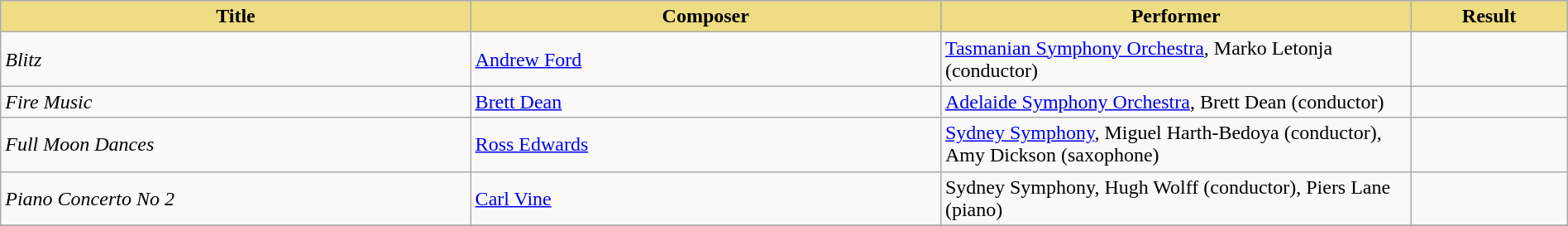<table class="wikitable" width=100%>
<tr>
<th style="width:30%;background:#EEDD82;">Title</th>
<th style="width:30%;background:#EEDD82;">Composer</th>
<th style="width:30%;background:#EEDD82;">Performer</th>
<th style="width:10%;background:#EEDD82;">Result<br></th>
</tr>
<tr>
<td><em>Blitz</em></td>
<td><a href='#'>Andrew Ford</a></td>
<td><a href='#'>Tasmanian Symphony Orchestra</a>, Marko Letonja (conductor)</td>
<td></td>
</tr>
<tr>
<td><em>Fire Music</em></td>
<td><a href='#'>Brett Dean</a></td>
<td><a href='#'>Adelaide Symphony Orchestra</a>, Brett Dean (conductor)</td>
<td></td>
</tr>
<tr>
<td><em>Full Moon Dances</em></td>
<td><a href='#'>Ross Edwards</a></td>
<td><a href='#'>Sydney Symphony</a>, Miguel Harth-Bedoya (conductor), Amy Dickson (saxophone)</td>
<td></td>
</tr>
<tr>
<td><em>Piano Concerto No 2</em></td>
<td><a href='#'>Carl Vine</a></td>
<td>Sydney Symphony, Hugh Wolff (conductor), Piers Lane (piano)</td>
<td></td>
</tr>
<tr>
</tr>
</table>
